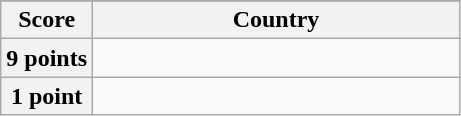<table class="wikitable">
<tr>
</tr>
<tr>
<th scope="col" width="20%">Score</th>
<th scope="col">Country</th>
</tr>
<tr>
<th scope="row">9 points</th>
<td></td>
</tr>
<tr>
<th scope="row">1 point</th>
<td></td>
</tr>
</table>
